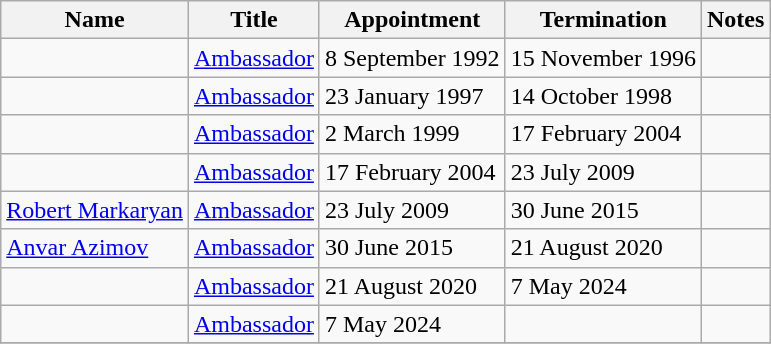<table class="wikitable">
<tr valign="middle">
<th>Name</th>
<th>Title</th>
<th>Appointment</th>
<th>Termination</th>
<th>Notes</th>
</tr>
<tr>
<td></td>
<td><a href='#'>Ambassador</a></td>
<td>8 September 1992</td>
<td>15 November 1996</td>
<td></td>
</tr>
<tr>
<td></td>
<td><a href='#'>Ambassador</a></td>
<td>23 January 1997</td>
<td>14 October 1998</td>
<td></td>
</tr>
<tr>
<td></td>
<td><a href='#'>Ambassador</a></td>
<td>2 March 1999</td>
<td>17 February 2004</td>
<td></td>
</tr>
<tr>
<td></td>
<td><a href='#'>Ambassador</a></td>
<td>17 February 2004</td>
<td>23 July 2009</td>
<td></td>
</tr>
<tr>
<td><a href='#'>Robert Markaryan</a></td>
<td><a href='#'>Ambassador</a></td>
<td>23 July 2009</td>
<td>30 June 2015</td>
<td></td>
</tr>
<tr>
<td><a href='#'>Anvar Azimov</a></td>
<td><a href='#'>Ambassador</a></td>
<td>30 June 2015</td>
<td>21 August 2020</td>
<td></td>
</tr>
<tr>
<td></td>
<td><a href='#'>Ambassador</a></td>
<td>21 August 2020</td>
<td>7 May 2024</td>
<td></td>
</tr>
<tr>
<td></td>
<td><a href='#'>Ambassador</a></td>
<td>7 May 2024</td>
<td></td>
<td></td>
</tr>
<tr>
</tr>
</table>
